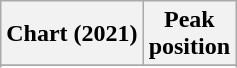<table class="wikitable sortable plainrowheaders" style="text-align:center">
<tr>
<th scope="col">Chart (2021)</th>
<th scope="col">Peak<br>position</th>
</tr>
<tr>
</tr>
<tr>
</tr>
<tr>
</tr>
<tr>
</tr>
</table>
